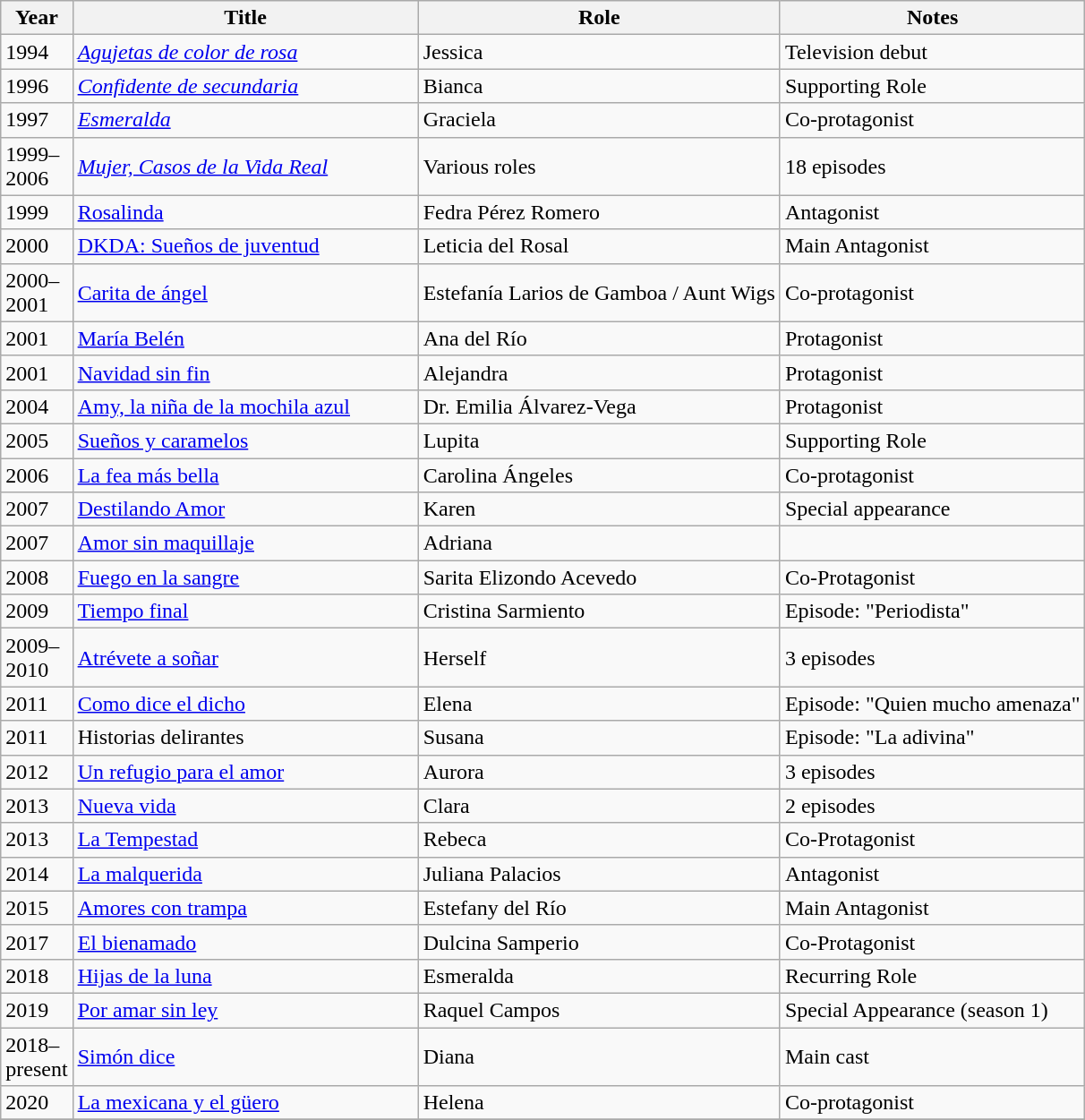<table class="wikitable sortable">
<tr>
<th width="42">Year</th>
<th width="250">Title</th>
<th>Role</th>
<th class="unsortable">Notes</th>
</tr>
<tr>
<td>1994</td>
<td><em><a href='#'>Agujetas de color de rosa</a></em></td>
<td>Jessica</td>
<td>Television debut</td>
</tr>
<tr>
<td>1996</td>
<td><em><a href='#'>Confidente de secundaria</a></em></td>
<td>Bianca</td>
<td>Supporting Role</td>
</tr>
<tr>
<td>1997</td>
<td><em><a href='#'>Esmeralda</a></em></td>
<td>Graciela</td>
<td>Co-protagonist</td>
</tr>
<tr>
<td>1999–2006</td>
<td><em><a href='#'>Mujer, Casos de la Vida Real</a></td>
<td>Various roles</td>
<td>18 episodes</td>
</tr>
<tr>
<td>1999</td>
<td></em><a href='#'>Rosalinda</a><em></td>
<td>Fedra Pérez Romero</td>
<td>Antagonist</td>
</tr>
<tr>
<td>2000</td>
<td></em><a href='#'>DKDA: Sueños de juventud</a><em></td>
<td>Leticia del Rosal</td>
<td>Main Antagonist</td>
</tr>
<tr>
<td>2000–2001</td>
<td></em><a href='#'>Carita de ángel</a><em></td>
<td>Estefanía Larios de Gamboa / Aunt Wigs</td>
<td>Co-protagonist</td>
</tr>
<tr>
<td>2001</td>
<td></em><a href='#'>María Belén</a><em></td>
<td>Ana del Río</td>
<td>Protagonist</td>
</tr>
<tr>
<td>2001</td>
<td></em><a href='#'>Navidad sin fin</a><em></td>
<td>Alejandra</td>
<td>Protagonist</td>
</tr>
<tr>
<td>2004</td>
<td></em><a href='#'>Amy, la niña de la mochila azul</a><em></td>
<td>Dr. Emilia Álvarez-Vega</td>
<td>Protagonist</td>
</tr>
<tr>
<td>2005</td>
<td></em><a href='#'>Sueños y caramelos</a><em></td>
<td>Lupita</td>
<td>Supporting Role</td>
</tr>
<tr>
<td>2006</td>
<td></em><a href='#'>La fea más bella</a><em></td>
<td>Carolina Ángeles</td>
<td>Co-protagonist</td>
</tr>
<tr>
<td>2007</td>
<td></em><a href='#'>Destilando Amor</a><em></td>
<td>Karen</td>
<td>Special appearance</td>
</tr>
<tr>
<td>2007</td>
<td></em><a href='#'>Amor sin maquillaje</a><em></td>
<td>Adriana</td>
<td></td>
</tr>
<tr>
<td>2008</td>
<td></em><a href='#'>Fuego en la sangre</a><em></td>
<td>Sarita Elizondo Acevedo</td>
<td>Co-Protagonist</td>
</tr>
<tr>
<td>2009</td>
<td></em><a href='#'>Tiempo final</a><em></td>
<td>Cristina Sarmiento</td>
<td>Episode: "Periodista"</td>
</tr>
<tr>
<td>2009–2010</td>
<td></em><a href='#'>Atrévete a soñar</a><em></td>
<td>Herself</td>
<td>3 episodes</td>
</tr>
<tr>
<td>2011</td>
<td></em><a href='#'>Como dice el dicho</a><em></td>
<td>Elena</td>
<td>Episode: "Quien mucho amenaza"</td>
</tr>
<tr>
<td>2011</td>
<td></em>Historias delirantes<em></td>
<td>Susana</td>
<td>Episode: "La adivina"</td>
</tr>
<tr>
<td>2012</td>
<td></em><a href='#'>Un refugio para el amor</a><em></td>
<td>Aurora</td>
<td>3 episodes</td>
</tr>
<tr>
<td>2013</td>
<td></em><a href='#'>Nueva vida</a><em></td>
<td>Clara</td>
<td>2 episodes</td>
</tr>
<tr>
<td>2013</td>
<td></em><a href='#'>La Tempestad</a><em></td>
<td>Rebeca</td>
<td>Co-Protagonist</td>
</tr>
<tr>
<td>2014</td>
<td></em><a href='#'>La malquerida</a><em></td>
<td>Juliana Palacios</td>
<td>Antagonist</td>
</tr>
<tr>
<td>2015</td>
<td></em><a href='#'>Amores con trampa</a><em></td>
<td>Estefany del Río</td>
<td>Main Antagonist</td>
</tr>
<tr>
<td>2017</td>
<td></em><a href='#'>El bienamado</a><em></td>
<td>Dulcina Samperio</td>
<td>Co-Protagonist</td>
</tr>
<tr>
<td>2018</td>
<td></em><a href='#'>Hijas de la luna</a><em></td>
<td>Esmeralda</td>
<td>Recurring Role</td>
</tr>
<tr>
<td>2019</td>
<td></em><a href='#'>Por amar sin ley</a><em></td>
<td>Raquel Campos</td>
<td>Special Appearance (season 1)</td>
</tr>
<tr>
<td>2018–present</td>
<td></em><a href='#'>Simón dice</a><em></td>
<td>Diana</td>
<td>Main cast</td>
</tr>
<tr>
<td>2020</td>
<td></em><a href='#'>La mexicana y el güero</a><em></td>
<td>Helena</td>
<td>Co-protagonist</td>
</tr>
<tr>
</tr>
</table>
